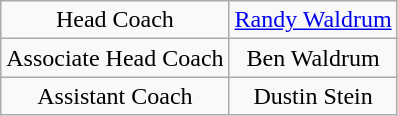<table class="wikitable" style="text-align: center;">
<tr>
<td>Head Coach</td>
<td><a href='#'>Randy Waldrum</a></td>
</tr>
<tr>
<td>Associate Head Coach</td>
<td>Ben Waldrum</td>
</tr>
<tr>
<td>Assistant Coach</td>
<td>Dustin Stein</td>
</tr>
</table>
